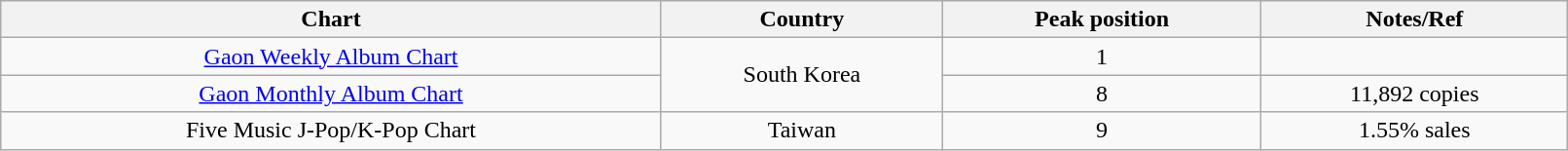<table class="wikitable" style="text-align:center; width:85%">
<tr>
<th>Chart</th>
<th>Country</th>
<th>Peak position</th>
<th>Notes/Ref</th>
</tr>
<tr>
<td><a href='#'>Gaon Weekly Album Chart</a></td>
<td rowspan=2>South Korea</td>
<td>1</td>
<td></td>
</tr>
<tr>
<td><a href='#'>Gaon Monthly Album Chart</a></td>
<td>8</td>
<td>11,892 copies</td>
</tr>
<tr>
<td>Five Music J-Pop/K-Pop Chart</td>
<td>Taiwan</td>
<td>9</td>
<td>1.55% sales</td>
</tr>
</table>
